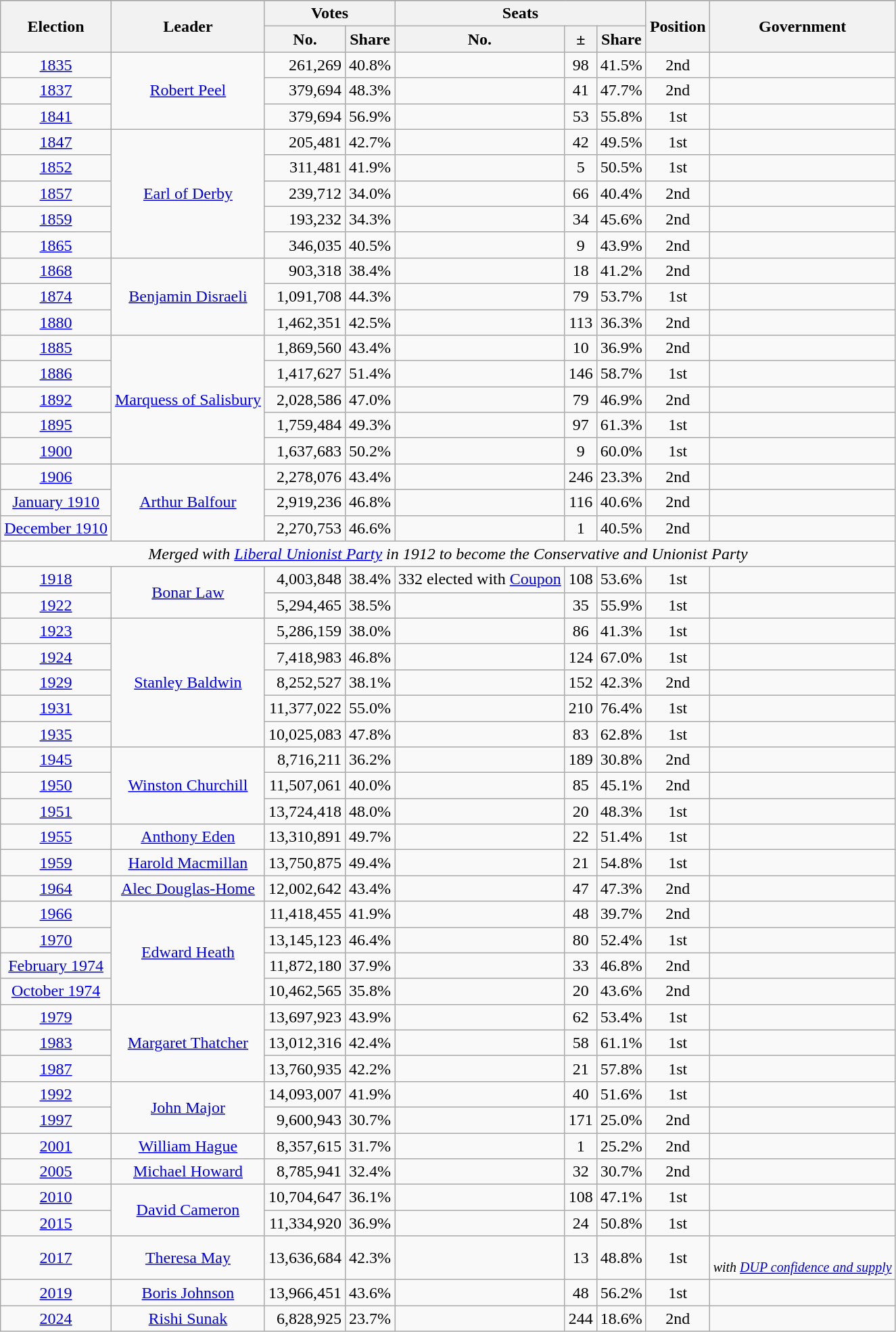<table class="wikitable sortable" style="text-align:center">
<tr>
</tr>
<tr>
<th rowspan=2>Election</th>
<th rowspan=2>Leader</th>
<th colspan=2>Votes</th>
<th colspan=3>Seats</th>
<th rowspan=2>Position</th>
<th rowspan=2>Government</th>
</tr>
<tr>
<th>No.</th>
<th>Share</th>
<th>No.</th>
<th>±</th>
<th>Share</th>
</tr>
<tr>
<td><a href='#'>1835</a></td>
<td rowspan="3"><a href='#'>Robert Peel</a></td>
<td style="text-align:right;">261,269</td>
<td style="text-align:right;">40.8%</td>
<td></td>
<td> 98</td>
<td style="text-align:right;">41.5%</td>
<td> 2nd</td>
<td></td>
</tr>
<tr>
<td><a href='#'>1837</a></td>
<td style="text-align:right;">379,694</td>
<td style="text-align:right;">48.3%</td>
<td></td>
<td> 41</td>
<td style="text-align:right;">47.7%</td>
<td> 2nd</td>
<td></td>
</tr>
<tr>
<td><a href='#'>1841</a></td>
<td style="text-align:right;">379,694</td>
<td style="text-align:right;">56.9%</td>
<td></td>
<td> 53</td>
<td style="text-align:right;">55.8%</td>
<td> 1st</td>
<td></td>
</tr>
<tr>
<td><a href='#'>1847</a></td>
<td rowspan="5"><a href='#'>Earl of Derby</a></td>
<td style="text-align:right;">205,481</td>
<td style="text-align:right;">42.7%</td>
<td></td>
<td> 42</td>
<td style="text-align:right;">49.5%</td>
<td> 1st</td>
<td></td>
</tr>
<tr>
<td><a href='#'>1852</a></td>
<td style="text-align:right;">311,481</td>
<td style="text-align:right;">41.9%</td>
<td></td>
<td> 5</td>
<td style="text-align:right;">50.5%</td>
<td> 1st</td>
<td></td>
</tr>
<tr>
<td><a href='#'>1857</a></td>
<td style="text-align:right;">239,712</td>
<td style="text-align:right;">34.0%</td>
<td></td>
<td> 66</td>
<td style="text-align:right;">40.4%</td>
<td> 2nd</td>
<td></td>
</tr>
<tr>
<td><a href='#'>1859</a></td>
<td style="text-align:right;">193,232</td>
<td style="text-align:right;">34.3%</td>
<td></td>
<td> 34</td>
<td style="text-align:right;">45.6%</td>
<td> 2nd</td>
<td></td>
</tr>
<tr>
<td><a href='#'>1865</a></td>
<td style="text-align:right;">346,035</td>
<td style="text-align:right;">40.5%</td>
<td></td>
<td> 9</td>
<td style="text-align:right;">43.9%</td>
<td> 2nd</td>
<td></td>
</tr>
<tr>
<td><a href='#'>1868</a></td>
<td rowspan="3"><a href='#'>Benjamin Disraeli</a></td>
<td style="text-align:right;">903,318</td>
<td style="text-align:right;">38.4%</td>
<td></td>
<td> 18</td>
<td style="text-align:right;">41.2%</td>
<td> 2nd</td>
<td></td>
</tr>
<tr>
<td><a href='#'>1874</a></td>
<td style="text-align:right;">1,091,708</td>
<td style="text-align:right;">44.3%</td>
<td></td>
<td> 79</td>
<td style="text-align:right;">53.7%</td>
<td> 1st</td>
<td></td>
</tr>
<tr>
<td><a href='#'>1880</a></td>
<td style="text-align:right;">1,462,351</td>
<td style="text-align:right;">42.5%</td>
<td></td>
<td> 113</td>
<td style="text-align:right;">36.3%</td>
<td> 2nd</td>
<td></td>
</tr>
<tr>
<td><a href='#'>1885</a></td>
<td rowspan="5"><a href='#'>Marquess of Salisbury</a></td>
<td style="text-align:right;">1,869,560</td>
<td style="text-align:right;">43.4%</td>
<td></td>
<td> 10</td>
<td style="text-align:right;">36.9%</td>
<td> 2nd</td>
<td></td>
</tr>
<tr>
<td><a href='#'>1886</a></td>
<td style="text-align:right;">1,417,627</td>
<td style="text-align:right;">51.4%</td>
<td></td>
<td> 146</td>
<td style="text-align:right;">58.7%</td>
<td> 1st</td>
<td></td>
</tr>
<tr>
<td><a href='#'>1892</a></td>
<td style="text-align:right;">2,028,586</td>
<td style="text-align:right;">47.0%</td>
<td></td>
<td> 79</td>
<td style="text-align:right;">46.9%</td>
<td> 2nd</td>
<td></td>
</tr>
<tr>
<td><a href='#'>1895</a></td>
<td style="text-align:right;">1,759,484</td>
<td style="text-align:right;">49.3%</td>
<td></td>
<td> 97</td>
<td style="text-align:right;">61.3%</td>
<td> 1st</td>
<td></td>
</tr>
<tr>
<td><a href='#'>1900</a></td>
<td style="text-align:right;">1,637,683</td>
<td style="text-align:right;">50.2%</td>
<td></td>
<td> 9</td>
<td style="text-align:right;">60.0%</td>
<td> 1st</td>
<td></td>
</tr>
<tr>
<td><a href='#'>1906</a></td>
<td rowspan="3"><a href='#'>Arthur Balfour</a></td>
<td style="text-align:right;">2,278,076</td>
<td style="text-align:right;">43.4%</td>
<td></td>
<td> 246</td>
<td style="text-align:right;">23.3%</td>
<td> 2nd</td>
<td></td>
</tr>
<tr>
<td data-sort-value="1910-1"><a href='#'>January 1910</a></td>
<td style="text-align:right;">2,919,236</td>
<td style="text-align:right;">46.8%</td>
<td></td>
<td> 116</td>
<td style="text-align:right;">40.6%</td>
<td> 2nd</td>
<td></td>
</tr>
<tr>
<td data-sort-value="1910-2"><a href='#'>December 1910</a></td>
<td style="text-align:right;">2,270,753</td>
<td style="text-align:right;">46.6%</td>
<td></td>
<td> 1</td>
<td style="text-align:right;">40.5%</td>
<td> 2nd</td>
<td></td>
</tr>
<tr>
<td colspan="9" data-sort-value="1912" style="text-align: center;"><em>Merged with <a href='#'>Liberal Unionist Party</a> in 1912 to become the Conservative and Unionist Party</em></td>
</tr>
<tr>
<td><a href='#'>1918</a></td>
<td rowspan="2"><a href='#'>Bonar Law</a></td>
<td style="text-align:right;">4,003,848</td>
<td style="text-align:right;">38.4%</td>
<td>332 elected with <a href='#'>Coupon</a></td>
<td> 108</td>
<td style="text-align:right;">53.6%</td>
<td> 1st</td>
<td></td>
</tr>
<tr>
<td><a href='#'>1922</a></td>
<td style="text-align:right;">5,294,465</td>
<td style="text-align:right;">38.5%</td>
<td></td>
<td> 35</td>
<td style="text-align:right;">55.9%</td>
<td> 1st</td>
<td></td>
</tr>
<tr>
<td><a href='#'>1923</a></td>
<td rowspan="5"><a href='#'>Stanley Baldwin</a></td>
<td style="text-align:right;">5,286,159</td>
<td style="text-align:right;">38.0%</td>
<td></td>
<td> 86</td>
<td style="text-align:right;">41.3%</td>
<td> 1st</td>
<td></td>
</tr>
<tr>
<td><a href='#'>1924</a></td>
<td style="text-align:right;">7,418,983</td>
<td style="text-align:right;">46.8%</td>
<td></td>
<td> 124</td>
<td style="text-align:right;">67.0%</td>
<td> 1st</td>
<td></td>
</tr>
<tr>
<td><a href='#'>1929</a></td>
<td style="text-align:right;">8,252,527</td>
<td style="text-align:right;">38.1%</td>
<td></td>
<td> 152</td>
<td style="text-align:right;">42.3%</td>
<td> 2nd</td>
<td></td>
</tr>
<tr>
<td><a href='#'>1931</a></td>
<td style="text-align:right;">11,377,022</td>
<td style="text-align:right;">55.0%</td>
<td></td>
<td> 210</td>
<td style="text-align:right;">76.4%</td>
<td> 1st</td>
<td></td>
</tr>
<tr>
<td><a href='#'>1935</a></td>
<td style="text-align:right;">10,025,083</td>
<td style="text-align:right;">47.8%</td>
<td></td>
<td> 83</td>
<td style="text-align:right;">62.8%</td>
<td> 1st</td>
<td></td>
</tr>
<tr>
<td><a href='#'>1945</a></td>
<td rowspan="3"><a href='#'>Winston Churchill</a></td>
<td style="text-align:right;">8,716,211</td>
<td style="text-align:right;">36.2%</td>
<td></td>
<td> 189</td>
<td style="text-align:right;">30.8%</td>
<td> 2nd</td>
<td></td>
</tr>
<tr>
<td><a href='#'>1950</a></td>
<td style="text-align:right;">11,507,061</td>
<td style="text-align:right;">40.0%</td>
<td></td>
<td> 85</td>
<td style="text-align:right;">45.1%</td>
<td> 2nd</td>
<td></td>
</tr>
<tr>
<td><a href='#'>1951</a></td>
<td style="text-align:right;">13,724,418</td>
<td style="text-align:right;">48.0%</td>
<td></td>
<td> 20</td>
<td style="text-align:right;">48.3%</td>
<td> 1st</td>
<td></td>
</tr>
<tr>
<td><a href='#'>1955</a></td>
<td data-sort-value="eden"><a href='#'>Anthony Eden</a></td>
<td style="text-align:right;">13,310,891</td>
<td style="text-align:right;">49.7%</td>
<td></td>
<td> 22</td>
<td style="text-align:right;">51.4%</td>
<td> 1st</td>
<td></td>
</tr>
<tr>
<td><a href='#'>1959</a></td>
<td data-sort-value="macm"><a href='#'>Harold Macmillan</a></td>
<td style="text-align:right;">13,750,875</td>
<td style="text-align:right;">49.4%</td>
<td></td>
<td> 21</td>
<td style="text-align:right;">54.8%</td>
<td> 1st</td>
<td></td>
</tr>
<tr>
<td><a href='#'>1964</a></td>
<td data-sort-value="dougl"><a href='#'>Alec Douglas-Home</a></td>
<td style="text-align:right;">12,002,642</td>
<td style="text-align:right;">43.4%</td>
<td></td>
<td> 47</td>
<td style="text-align:right;">47.3%</td>
<td> 2nd</td>
<td></td>
</tr>
<tr>
<td><a href='#'>1966</a></td>
<td rowspan="4"><a href='#'>Edward Heath</a></td>
<td style="text-align:right;">11,418,455</td>
<td style="text-align:right;">41.9%</td>
<td></td>
<td> 48</td>
<td style="text-align:right;">39.7%</td>
<td> 2nd</td>
<td></td>
</tr>
<tr>
<td><a href='#'>1970</a></td>
<td style="text-align:right;">13,145,123</td>
<td style="text-align:right;">46.4%</td>
<td></td>
<td> 80</td>
<td style="text-align:right;">52.4%</td>
<td> 1st</td>
<td></td>
</tr>
<tr>
<td data-sort-value="1974-1"><a href='#'>February 1974</a></td>
<td style="text-align:right;">11,872,180</td>
<td style="text-align:right;">37.9%</td>
<td></td>
<td> 33</td>
<td style="text-align:right;">46.8%</td>
<td> 2nd</td>
<td></td>
</tr>
<tr>
<td data-sort-value="1974-2"><a href='#'>October 1974</a></td>
<td style="text-align:right;">10,462,565</td>
<td style="text-align:right;">35.8%</td>
<td></td>
<td> 20</td>
<td style="text-align:right;">43.6%</td>
<td> 2nd</td>
<td></td>
</tr>
<tr>
<td><a href='#'>1979</a></td>
<td rowspan="3"><a href='#'>Margaret Thatcher</a></td>
<td style="text-align:right;">13,697,923</td>
<td style="text-align:right;">43.9%</td>
<td></td>
<td> 62</td>
<td style="text-align:right;">53.4%</td>
<td> 1st</td>
<td></td>
</tr>
<tr>
<td><a href='#'>1983</a></td>
<td style="text-align:right;">13,012,316</td>
<td style="text-align:right;">42.4%</td>
<td></td>
<td> 58</td>
<td style="text-align:right;">61.1%</td>
<td> 1st</td>
<td></td>
</tr>
<tr>
<td><a href='#'>1987</a></td>
<td style="text-align:right;">13,760,935</td>
<td style="text-align:right;">42.2%</td>
<td></td>
<td> 21</td>
<td style="text-align:right;">57.8%</td>
<td> 1st</td>
<td></td>
</tr>
<tr>
<td><a href='#'>1992</a></td>
<td rowspan="2"><a href='#'>John Major</a></td>
<td style="text-align:right;">14,093,007</td>
<td style="text-align:right;">41.9%</td>
<td></td>
<td> 40</td>
<td style="text-align:right;">51.6%</td>
<td> 1st</td>
<td></td>
</tr>
<tr>
<td><a href='#'>1997</a></td>
<td style="text-align:right;">9,600,943</td>
<td style="text-align:right;">30.7%</td>
<td></td>
<td> 171</td>
<td style="text-align:right;">25.0%</td>
<td> 2nd</td>
<td></td>
</tr>
<tr>
<td><a href='#'>2001</a></td>
<td data-sort-value="hag"><a href='#'>William Hague</a></td>
<td style="text-align:right;">8,357,615</td>
<td style="text-align:right;">31.7%</td>
<td></td>
<td> 1</td>
<td style="text-align:right;">25.2%</td>
<td> 2nd</td>
<td></td>
</tr>
<tr>
<td><a href='#'>2005</a></td>
<td data-sort-value="how"><a href='#'>Michael Howard</a></td>
<td style="text-align:right;">8,785,941</td>
<td style="text-align:right;">32.4%</td>
<td></td>
<td> 32</td>
<td style="text-align:right;">30.7%</td>
<td> 2nd</td>
<td></td>
</tr>
<tr>
<td><a href='#'>2010</a></td>
<td rowspan="2"><a href='#'>David Cameron</a></td>
<td style="text-align:right;">10,704,647</td>
<td style="text-align:right;">36.1%</td>
<td></td>
<td> 108</td>
<td style="text-align:right;">47.1%</td>
<td> 1st</td>
<td></td>
</tr>
<tr>
<td><a href='#'>2015</a></td>
<td style="text-align:right;">11,334,920</td>
<td style="text-align:right;">36.9%</td>
<td></td>
<td> 24</td>
<td style="text-align:right;">50.8%</td>
<td> 1st</td>
<td></td>
</tr>
<tr>
<td><a href='#'>2017</a></td>
<td data-sort-value="may"><a href='#'>Theresa May</a></td>
<td style="text-align:right;">13,636,684</td>
<td style="text-align:right;">42.3%</td>
<td></td>
<td> 13</td>
<td style="text-align:right;">48.8%</td>
<td> 1st</td>
<td> <br><small><em>with <a href='#'>DUP confidence and supply</a></em></small></td>
</tr>
<tr>
<td><a href='#'>2019</a></td>
<td data-sort-value="johnson"><a href='#'>Boris Johnson</a></td>
<td style="text-align:right;">13,966,451</td>
<td style="text-align:right;">43.6%</td>
<td></td>
<td> 48</td>
<td style="text-align:right;">56.2%</td>
<td> 1st</td>
<td></td>
</tr>
<tr>
<td><a href='#'>2024</a></td>
<td data-sort-value="johnson"><a href='#'>Rishi Sunak</a></td>
<td style="text-align:right;">6,828,925</td>
<td style="text-align:right;">23.7%</td>
<td></td>
<td> 244</td>
<td style="text-align:right;">18.6%</td>
<td> 2nd</td>
<td></td>
</tr>
</table>
